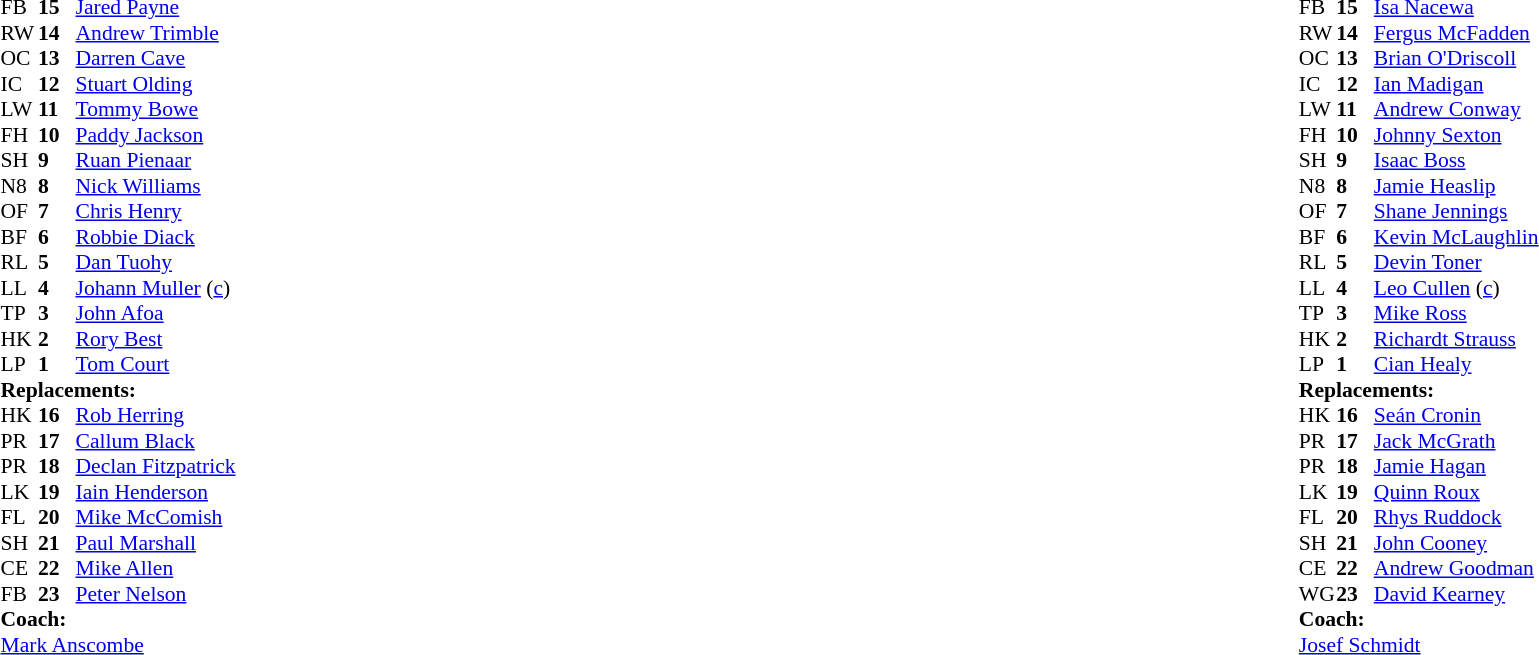<table style="width:100%;">
<tr>
<td style="vertical-align:top; width:50%;"><br><table style="font-size: 90%" cellspacing="0" cellpadding="0">
<tr>
<th width="25"></th>
<th width="25"></th>
</tr>
<tr>
<td>FB</td>
<td><strong>15</strong></td>
<td> <a href='#'>Jared Payne</a></td>
</tr>
<tr>
<td>RW</td>
<td><strong>14</strong></td>
<td> <a href='#'>Andrew Trimble</a></td>
</tr>
<tr>
<td>OC</td>
<td><strong>13</strong></td>
<td> <a href='#'>Darren Cave</a></td>
</tr>
<tr>
<td>IC</td>
<td><strong>12</strong></td>
<td> <a href='#'>Stuart Olding</a></td>
<td></td>
<td></td>
</tr>
<tr>
<td>LW</td>
<td><strong>11</strong></td>
<td> <a href='#'>Tommy Bowe</a></td>
</tr>
<tr>
<td>FH</td>
<td><strong>10</strong></td>
<td> <a href='#'>Paddy Jackson</a></td>
</tr>
<tr>
<td>SH</td>
<td><strong>9</strong></td>
<td> <a href='#'>Ruan Pienaar</a></td>
</tr>
<tr>
<td>N8</td>
<td><strong>8</strong></td>
<td> <a href='#'>Nick Williams</a></td>
</tr>
<tr>
<td>OF</td>
<td><strong>7</strong></td>
<td> <a href='#'>Chris Henry</a></td>
</tr>
<tr>
<td>BF</td>
<td><strong>6</strong></td>
<td> <a href='#'>Robbie Diack</a></td>
<td></td>
<td></td>
</tr>
<tr>
<td>RL</td>
<td><strong>5</strong></td>
<td> <a href='#'>Dan Tuohy</a></td>
</tr>
<tr>
<td>LL</td>
<td><strong>4</strong></td>
<td> <a href='#'>Johann Muller</a> (<a href='#'>c</a>)</td>
</tr>
<tr>
<td>TP</td>
<td><strong>3</strong></td>
<td> <a href='#'>John Afoa</a></td>
</tr>
<tr>
<td>HK</td>
<td><strong>2</strong></td>
<td> <a href='#'>Rory Best</a></td>
</tr>
<tr>
<td>LP</td>
<td><strong>1</strong></td>
<td> <a href='#'>Tom Court</a></td>
<td></td>
<td></td>
</tr>
<tr>
<td colspan=3><strong>Replacements:</strong></td>
</tr>
<tr>
<td>HK</td>
<td><strong>16</strong></td>
<td> <a href='#'>Rob Herring</a></td>
</tr>
<tr>
<td>PR</td>
<td><strong>17</strong></td>
<td> <a href='#'>Callum Black</a></td>
<td></td>
<td></td>
</tr>
<tr>
<td>PR</td>
<td><strong>18</strong></td>
<td> <a href='#'>Declan Fitzpatrick</a></td>
</tr>
<tr>
<td>LK</td>
<td><strong>19</strong></td>
<td> <a href='#'>Iain Henderson</a></td>
<td></td>
<td></td>
</tr>
<tr>
<td>FL</td>
<td><strong>20</strong></td>
<td> <a href='#'>Mike McComish</a></td>
</tr>
<tr>
<td>SH</td>
<td><strong>21</strong></td>
<td> <a href='#'>Paul Marshall</a></td>
</tr>
<tr>
<td>CE</td>
<td><strong>22</strong></td>
<td> <a href='#'>Mike Allen</a></td>
<td></td>
<td></td>
</tr>
<tr>
<td>FB</td>
<td><strong>23</strong></td>
<td> <a href='#'>Peter Nelson</a></td>
</tr>
<tr>
<td colspan=3><strong>Coach:</strong></td>
</tr>
<tr>
<td colspan="4"> <a href='#'>Mark Anscombe</a></td>
</tr>
</table>
</td>
<td valign="top"></td>
<td style="vertical-align:top;width:50%"><br><table cellspacing="0" cellpadding="0" style="font-size:90%; margin:auto;">
<tr>
<th width="25"></th>
<th width="25"></th>
</tr>
<tr>
<td>FB</td>
<td><strong>15</strong></td>
<td> <a href='#'>Isa Nacewa</a></td>
<td></td>
</tr>
<tr>
<td>RW</td>
<td><strong>14</strong></td>
<td> <a href='#'>Fergus McFadden</a></td>
</tr>
<tr>
<td>OC</td>
<td><strong>13</strong></td>
<td> <a href='#'>Brian O'Driscoll</a></td>
</tr>
<tr>
<td>IC</td>
<td><strong>12</strong></td>
<td> <a href='#'>Ian Madigan</a></td>
</tr>
<tr>
<td>LW</td>
<td><strong>11</strong></td>
<td> <a href='#'>Andrew Conway</a></td>
</tr>
<tr>
<td>FH</td>
<td><strong>10</strong></td>
<td> <a href='#'>Johnny Sexton</a></td>
</tr>
<tr>
<td>SH</td>
<td><strong>9</strong></td>
<td> <a href='#'>Isaac Boss</a></td>
</tr>
<tr>
<td>N8</td>
<td><strong>8</strong></td>
<td> <a href='#'>Jamie Heaslip</a></td>
</tr>
<tr>
<td>OF</td>
<td><strong>7</strong></td>
<td> <a href='#'>Shane Jennings</a></td>
</tr>
<tr>
<td>BF</td>
<td><strong>6</strong></td>
<td> <a href='#'>Kevin McLaughlin</a></td>
</tr>
<tr>
<td>RL</td>
<td><strong>5</strong></td>
<td> <a href='#'>Devin Toner</a></td>
<td></td>
<td></td>
</tr>
<tr>
<td>LL</td>
<td><strong>4</strong></td>
<td> <a href='#'>Leo Cullen</a> (<a href='#'>c</a>)</td>
</tr>
<tr>
<td>TP</td>
<td><strong>3</strong></td>
<td> <a href='#'>Mike Ross</a></td>
<td></td>
<td></td>
</tr>
<tr>
<td>HK</td>
<td><strong>2</strong></td>
<td> <a href='#'>Richardt Strauss</a></td>
<td></td>
<td></td>
<td></td>
</tr>
<tr>
<td>LP</td>
<td><strong>1</strong></td>
<td> <a href='#'>Cian Healy</a></td>
<td></td>
<td></td>
</tr>
<tr>
<td colspan=3><strong>Replacements:</strong></td>
</tr>
<tr>
<td>HK</td>
<td><strong>16</strong></td>
<td> <a href='#'>Seán Cronin</a></td>
<td></td>
<td></td>
<td></td>
</tr>
<tr>
<td>PR</td>
<td><strong>17</strong></td>
<td> <a href='#'>Jack McGrath</a></td>
<td></td>
<td></td>
</tr>
<tr>
<td>PR</td>
<td><strong>18</strong></td>
<td> <a href='#'>Jamie Hagan</a></td>
<td></td>
<td></td>
</tr>
<tr>
<td>LK</td>
<td><strong>19</strong></td>
<td> <a href='#'>Quinn Roux</a></td>
<td></td>
<td></td>
</tr>
<tr>
<td>FL</td>
<td><strong>20</strong></td>
<td> <a href='#'>Rhys Ruddock</a></td>
</tr>
<tr>
<td>SH</td>
<td><strong>21</strong></td>
<td> <a href='#'>John Cooney</a></td>
</tr>
<tr>
<td>CE</td>
<td><strong>22</strong></td>
<td> <a href='#'>Andrew Goodman</a></td>
</tr>
<tr>
<td>WG</td>
<td><strong>23</strong></td>
<td> <a href='#'>David Kearney</a></td>
</tr>
<tr>
<td colspan=3><strong>Coach:</strong></td>
</tr>
<tr>
<td colspan="4"> <a href='#'>Josef Schmidt</a></td>
</tr>
</table>
</td>
</tr>
</table>
